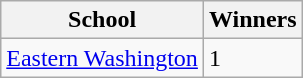<table class="wikitable">
<tr>
<th bgcolor="#e5e5e5">School</th>
<th bgcolor="#e5e5e5">Winners</th>
</tr>
<tr>
<td><a href='#'>Eastern Washington</a></td>
<td>1</td>
</tr>
</table>
